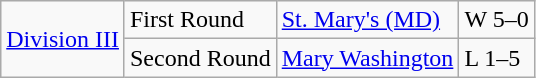<table class="wikitable">
<tr>
<td rowspan="5"><a href='#'>Division III</a></td>
<td>First Round</td>
<td><a href='#'>St. Mary's (MD)</a></td>
<td>W 5–0</td>
</tr>
<tr>
<td>Second Round</td>
<td><a href='#'>Mary Washington</a></td>
<td>L 1–5</td>
</tr>
</table>
